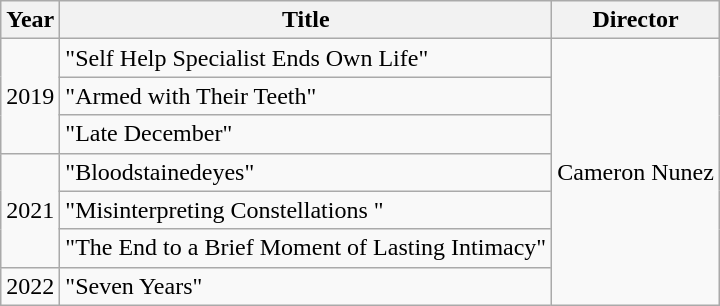<table class="wikitable">
<tr>
<th>Year</th>
<th>Title</th>
<th>Director</th>
</tr>
<tr>
<td rowspan="3">2019</td>
<td>"Self Help Specialist Ends Own Life"</td>
<td rowspan="7">Cameron Nunez</td>
</tr>
<tr>
<td>"Armed with Their Teeth"</td>
</tr>
<tr>
<td>"Late December"</td>
</tr>
<tr>
<td rowspan="3">2021</td>
<td>"Bloodstainedeyes"</td>
</tr>
<tr>
<td>"Misinterpreting Constellations "</td>
</tr>
<tr>
<td>"The End to a Brief Moment of Lasting Intimacy"</td>
</tr>
<tr>
<td>2022</td>
<td>"Seven Years"</td>
</tr>
</table>
